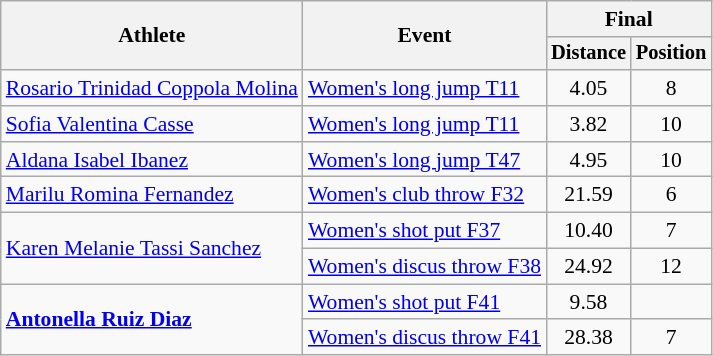<table class=wikitable style="font-size:90%">
<tr>
<th rowspan="2">Athlete</th>
<th rowspan="2">Event</th>
<th colspan="2">Final</th>
</tr>
<tr style="font-size:95%">
<th>Distance</th>
<th>Position</th>
</tr>
<tr align=center>
<td align=left><a href='#'>Rosario Trinidad Coppola Molina</a></td>
<td align=left><a href='#'>Women's long jump T11</a></td>
<td>4.05</td>
<td>8</td>
</tr>
<tr align=center>
<td align=left><a href='#'>Sofia Valentina Casse</a></td>
<td align=left><a href='#'>Women's long jump T11</a></td>
<td>3.82</td>
<td>10</td>
</tr>
<tr align=center>
<td align=left><a href='#'>Aldana Isabel Ibanez</a></td>
<td align=left><a href='#'>Women's long jump T47</a></td>
<td>4.95</td>
<td>10</td>
</tr>
<tr align="center">
<td align="left"><a href='#'>Marilu Romina Fernandez</a></td>
<td align="left"><a href='#'>Women's club throw F32</a></td>
<td>21.59</td>
<td>6</td>
</tr>
<tr align=center>
<td align=left rowspan=2><a href='#'>Karen Melanie Tassi Sanchez</a></td>
<td align=left><a href='#'>Women's shot put F37</a></td>
<td>10.40</td>
<td>7</td>
</tr>
<tr align=center>
<td align=left><a href='#'>Women's discus throw F38</a></td>
<td>24.92</td>
<td>12</td>
</tr>
<tr align=center>
<td align=left rowspan=2><strong><a href='#'>Antonella Ruiz Diaz</a></strong></td>
<td align=left><a href='#'>Women's shot put F41</a></td>
<td>9.58</td>
<td></td>
</tr>
<tr align=center>
<td align=left><a href='#'>Women's discus throw F41</a></td>
<td>28.38</td>
<td>7</td>
</tr>
</table>
